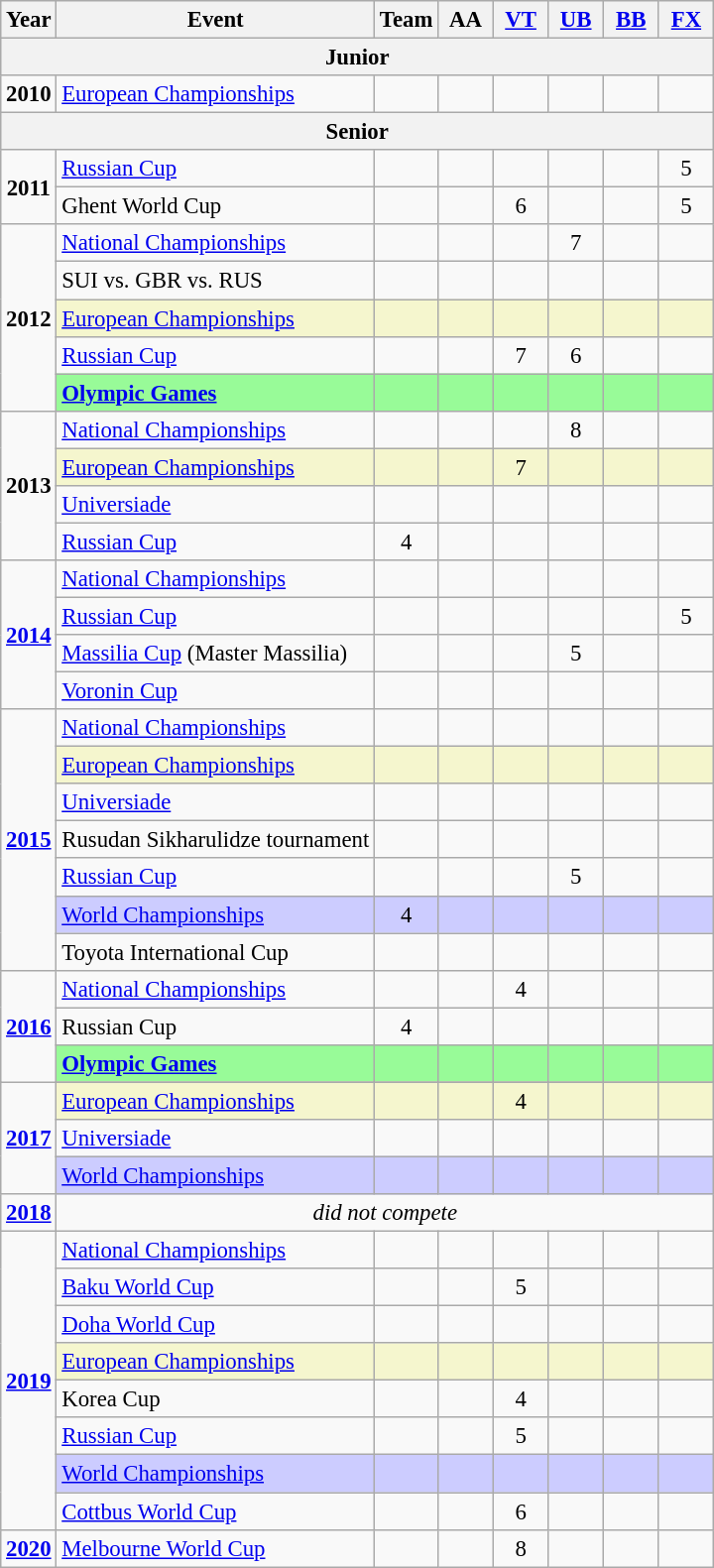<table class="wikitable" style="text-align:center; font-size:95%;">
<tr>
<th align=center>Year</th>
<th align=center>Event</th>
<th style="width:30px;">Team</th>
<th style="width:30px;">AA</th>
<th style="width:30px;"><a href='#'>VT</a></th>
<th style="width:30px;"><a href='#'>UB</a></th>
<th style="width:30px;"><a href='#'>BB</a></th>
<th style="width:30px;"><a href='#'>FX</a></th>
</tr>
<tr>
<th colspan="8"><strong>Junior</strong></th>
</tr>
<tr>
<td rowspan="1"><strong>2010</strong></td>
<td align=left><a href='#'>European Championships</a></td>
<td></td>
<td></td>
<td></td>
<td></td>
<td></td>
<td></td>
</tr>
<tr>
<th colspan="8"><strong>Senior</strong></th>
</tr>
<tr>
<td rowspan="2"><strong>2011</strong></td>
<td align=left><a href='#'>Russian Cup</a></td>
<td></td>
<td></td>
<td></td>
<td></td>
<td></td>
<td>5</td>
</tr>
<tr>
<td align=left>Ghent World Cup</td>
<td></td>
<td></td>
<td>6</td>
<td></td>
<td></td>
<td>5</td>
</tr>
<tr>
<td rowspan="5"><strong>2012</strong></td>
<td align=left><a href='#'>National Championships</a></td>
<td></td>
<td></td>
<td></td>
<td>7</td>
<td></td>
<td></td>
</tr>
<tr>
<td align=left>SUI vs. GBR vs. RUS</td>
<td></td>
<td></td>
<td></td>
<td></td>
<td></td>
<td></td>
</tr>
<tr bgcolor=#F5F6CE>
<td align=left><a href='#'>European Championships</a></td>
<td></td>
<td></td>
<td></td>
<td></td>
<td></td>
<td></td>
</tr>
<tr>
<td align=left><a href='#'>Russian Cup</a></td>
<td></td>
<td></td>
<td>7</td>
<td>6</td>
<td></td>
<td></td>
</tr>
<tr bgcolor=98FB98>
<td align=left><strong><a href='#'>Olympic Games</a></strong></td>
<td></td>
<td></td>
<td></td>
<td></td>
<td></td>
<td></td>
</tr>
<tr>
<td rowspan="4"><strong>2013</strong></td>
<td align=left><a href='#'>National Championships</a></td>
<td></td>
<td></td>
<td></td>
<td>8</td>
<td></td>
<td></td>
</tr>
<tr bgcolor=#F5F6CE>
<td align=left><a href='#'>European Championships</a></td>
<td></td>
<td></td>
<td>7</td>
<td></td>
<td></td>
<td></td>
</tr>
<tr>
<td align=left><a href='#'>Universiade</a></td>
<td></td>
<td></td>
<td></td>
<td></td>
<td></td>
<td></td>
</tr>
<tr>
<td align=left><a href='#'>Russian Cup</a></td>
<td>4</td>
<td></td>
<td></td>
<td></td>
<td></td>
<td></td>
</tr>
<tr>
<td rowspan="4"><strong><a href='#'>2014</a></strong></td>
<td align=left><a href='#'>National Championships</a></td>
<td></td>
<td></td>
<td></td>
<td></td>
<td></td>
<td></td>
</tr>
<tr>
<td align=left><a href='#'>Russian Cup</a></td>
<td></td>
<td></td>
<td></td>
<td></td>
<td></td>
<td>5</td>
</tr>
<tr>
<td align=left><a href='#'>Massilia Cup</a> (Master Massilia)</td>
<td></td>
<td></td>
<td></td>
<td>5</td>
<td></td>
<td></td>
</tr>
<tr>
<td align=left><a href='#'>Voronin Cup</a></td>
<td></td>
<td></td>
<td></td>
<td></td>
<td></td>
<td></td>
</tr>
<tr>
<td rowspan="7"><strong><a href='#'>2015</a></strong></td>
<td align=left><a href='#'>National Championships</a></td>
<td></td>
<td></td>
<td></td>
<td></td>
<td></td>
<td></td>
</tr>
<tr bgcolor=#F5F6CE>
<td align=left><a href='#'>European Championships</a></td>
<td></td>
<td></td>
<td></td>
<td></td>
<td></td>
<td></td>
</tr>
<tr>
<td align=left><a href='#'>Universiade</a></td>
<td></td>
<td></td>
<td></td>
<td></td>
<td></td>
<td></td>
</tr>
<tr>
<td align=left>Rusudan Sikharulidze tournament</td>
<td></td>
<td></td>
<td></td>
<td></td>
<td></td>
<td></td>
</tr>
<tr>
<td align=left><a href='#'>Russian Cup</a></td>
<td></td>
<td></td>
<td></td>
<td>5</td>
<td></td>
<td></td>
</tr>
<tr bgcolor=#CCCCFF>
<td align=left><a href='#'>World Championships</a></td>
<td>4</td>
<td></td>
<td></td>
<td></td>
<td></td>
<td></td>
</tr>
<tr>
<td align=left>Toyota International Cup</td>
<td></td>
<td></td>
<td></td>
<td></td>
<td></td>
<td></td>
</tr>
<tr>
<td rowspan="3"><strong><a href='#'>2016</a></strong></td>
<td align=left><a href='#'>National Championships</a></td>
<td></td>
<td></td>
<td>4</td>
<td></td>
<td></td>
<td></td>
</tr>
<tr>
<td align=left>Russian Cup</td>
<td>4</td>
<td></td>
<td></td>
<td></td>
<td></td>
<td></td>
</tr>
<tr bgcolor=98FB98>
<td align=left><strong><a href='#'>Olympic Games</a></strong></td>
<td></td>
<td></td>
<td></td>
<td></td>
<td></td>
<td></td>
</tr>
<tr>
<td rowspan="4"><strong><a href='#'>2017</a></strong></td>
</tr>
<tr bgcolor=#F5F6CE>
<td align=left><a href='#'>European Championships</a></td>
<td></td>
<td></td>
<td>4</td>
<td></td>
<td></td>
<td></td>
</tr>
<tr>
<td align=left><a href='#'>Universiade</a></td>
<td></td>
<td></td>
<td></td>
<td></td>
<td></td>
<td></td>
</tr>
<tr bgcolor=#CCCCFF>
<td align=left><a href='#'>World Championships</a></td>
<td></td>
<td></td>
<td></td>
<td></td>
<td></td>
<td></td>
</tr>
<tr>
<td rowspan="1"><strong><a href='#'>2018</a></strong></td>
<td colspan=7><em>did not compete</em></td>
</tr>
<tr>
<td rowspan="8"><strong><a href='#'>2019</a></strong></td>
<td align=left><a href='#'>National Championships</a></td>
<td></td>
<td></td>
<td></td>
<td></td>
<td></td>
<td></td>
</tr>
<tr>
<td align=left><a href='#'>Baku World Cup</a></td>
<td></td>
<td></td>
<td>5</td>
<td></td>
<td></td>
<td></td>
</tr>
<tr>
<td align=left><a href='#'>Doha World Cup</a></td>
<td></td>
<td></td>
<td></td>
<td></td>
<td></td>
<td></td>
</tr>
<tr bgcolor=#F5F6CE>
<td align=left><a href='#'>European Championships</a></td>
<td></td>
<td></td>
<td></td>
<td></td>
<td></td>
<td></td>
</tr>
<tr>
<td align=left>Korea Cup</td>
<td></td>
<td></td>
<td>4</td>
<td></td>
<td></td>
<td></td>
</tr>
<tr>
<td align=left><a href='#'>Russian Cup</a></td>
<td></td>
<td></td>
<td>5</td>
<td></td>
<td></td>
<td></td>
</tr>
<tr bgcolor=#CCCCFF>
<td align=left><a href='#'>World Championships</a></td>
<td></td>
<td></td>
<td></td>
<td></td>
<td></td>
<td></td>
</tr>
<tr>
<td align=left><a href='#'>Cottbus World Cup</a></td>
<td></td>
<td></td>
<td>6</td>
<td></td>
<td></td>
<td></td>
</tr>
<tr>
<td rowspan="1"><strong><a href='#'>2020</a></strong></td>
<td align=left><a href='#'>Melbourne World Cup</a></td>
<td></td>
<td></td>
<td>8</td>
<td></td>
<td></td>
<td></td>
</tr>
</table>
